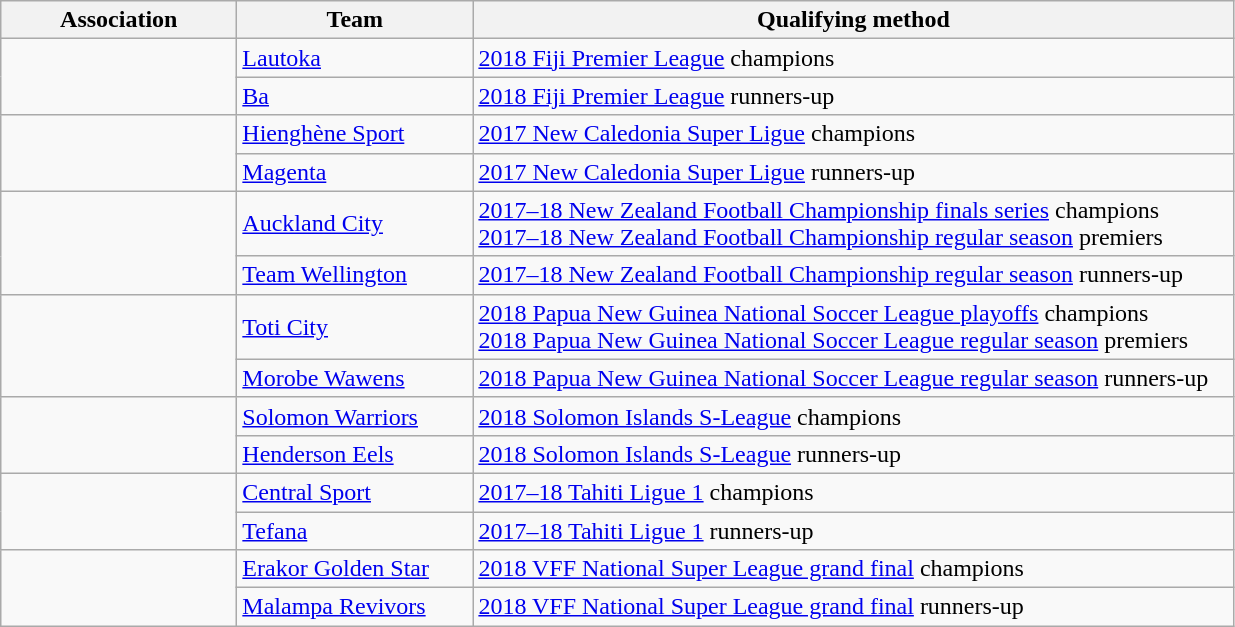<table class="wikitable">
<tr>
<th width=150>Association</th>
<th width=150>Team</th>
<th width=500>Qualifying method</th>
</tr>
<tr>
<td rowspan=2></td>
<td><a href='#'>Lautoka</a></td>
<td><a href='#'>2018 Fiji Premier League</a> champions</td>
</tr>
<tr>
<td><a href='#'>Ba</a></td>
<td><a href='#'>2018 Fiji Premier League</a> runners-up</td>
</tr>
<tr>
<td rowspan=2></td>
<td><a href='#'>Hienghène Sport</a></td>
<td><a href='#'>2017 New Caledonia Super Ligue</a> champions</td>
</tr>
<tr>
<td><a href='#'>Magenta</a></td>
<td><a href='#'>2017 New Caledonia Super Ligue</a> runners-up</td>
</tr>
<tr>
<td rowspan=2></td>
<td><a href='#'>Auckland City</a></td>
<td><a href='#'>2017–18 New Zealand Football Championship finals series</a> champions<br><a href='#'>2017–18 New Zealand Football Championship regular season</a> premiers</td>
</tr>
<tr>
<td><a href='#'>Team Wellington</a></td>
<td><a href='#'>2017–18 New Zealand Football Championship regular season</a> runners-up</td>
</tr>
<tr>
<td rowspan=2></td>
<td><a href='#'>Toti City</a></td>
<td><a href='#'>2018 Papua New Guinea National Soccer League playoffs</a> champions<br><a href='#'>2018 Papua New Guinea National Soccer League regular season</a> premiers</td>
</tr>
<tr>
<td><a href='#'>Morobe Wawens</a></td>
<td><a href='#'>2018 Papua New Guinea National Soccer League regular season</a> runners-up</td>
</tr>
<tr>
<td rowspan=2></td>
<td><a href='#'>Solomon Warriors</a></td>
<td><a href='#'>2018 Solomon Islands S-League</a> champions</td>
</tr>
<tr>
<td><a href='#'>Henderson Eels</a></td>
<td><a href='#'>2018 Solomon Islands S-League</a> runners-up</td>
</tr>
<tr>
<td rowspan=2></td>
<td><a href='#'>Central Sport</a></td>
<td><a href='#'>2017–18 Tahiti Ligue 1</a> champions</td>
</tr>
<tr>
<td><a href='#'>Tefana</a></td>
<td><a href='#'>2017–18 Tahiti Ligue 1</a> runners-up</td>
</tr>
<tr>
<td rowspan=2></td>
<td><a href='#'>Erakor Golden Star</a></td>
<td><a href='#'>2018 VFF National Super League grand final</a> champions</td>
</tr>
<tr>
<td><a href='#'>Malampa Revivors</a></td>
<td><a href='#'>2018 VFF National Super League grand final</a> runners-up</td>
</tr>
</table>
